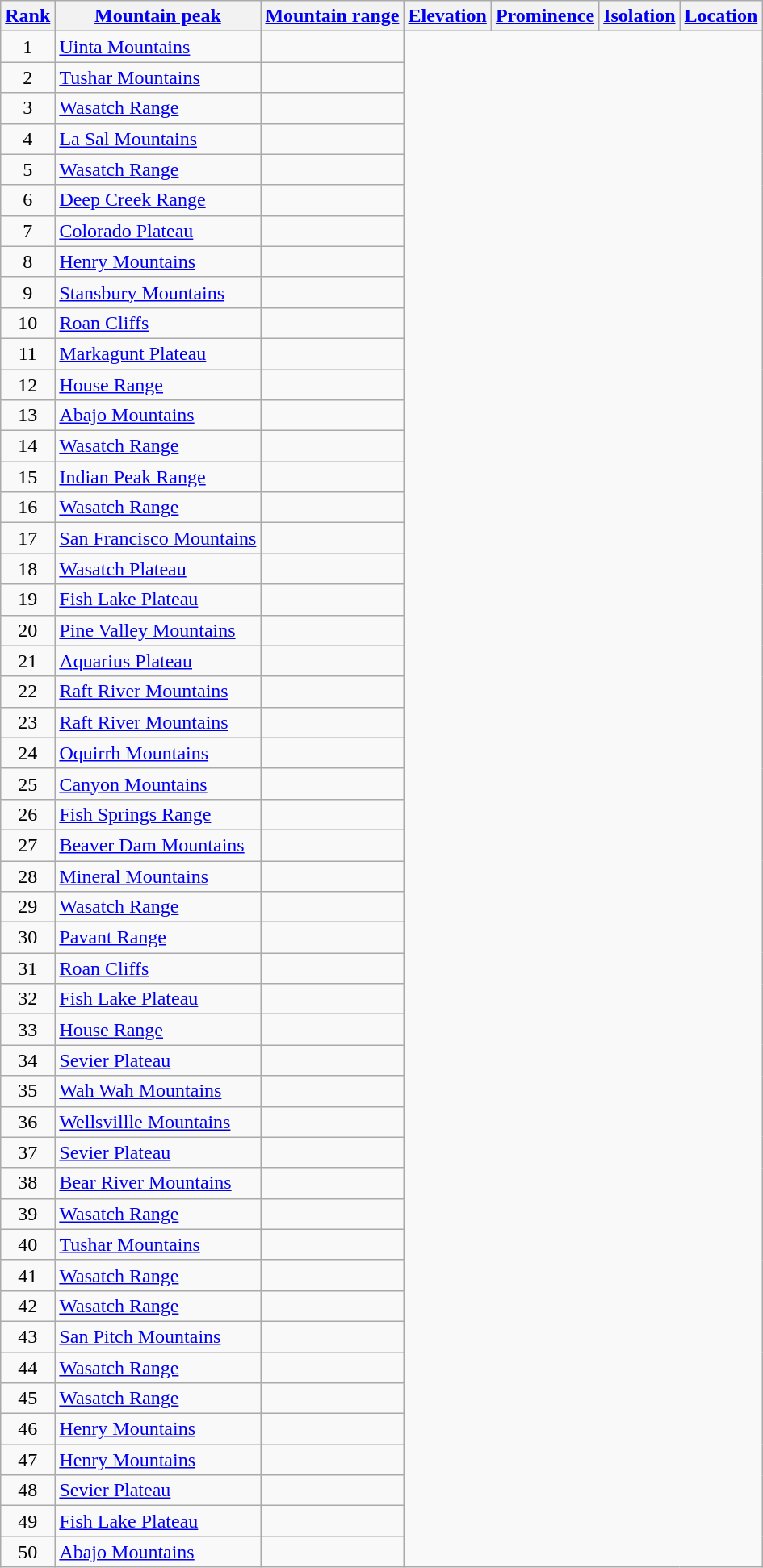<table class="wikitable sortable">
<tr>
<th><a href='#'>Rank</a></th>
<th><a href='#'>Mountain peak</a></th>
<th><a href='#'>Mountain range</a></th>
<th><a href='#'>Elevation</a></th>
<th><a href='#'>Prominence</a></th>
<th><a href='#'>Isolation</a></th>
<th><a href='#'>Location</a></th>
</tr>
<tr>
<td align=center>1<br></td>
<td><a href='#'>Uinta Mountains</a><br></td>
<td></td>
</tr>
<tr>
<td align=center>2<br></td>
<td><a href='#'>Tushar Mountains</a><br></td>
<td></td>
</tr>
<tr>
<td align=center>3<br></td>
<td><a href='#'>Wasatch Range</a><br></td>
<td></td>
</tr>
<tr>
<td align=center>4<br></td>
<td><a href='#'>La Sal Mountains</a><br></td>
<td></td>
</tr>
<tr>
<td align=center>5<br></td>
<td><a href='#'>Wasatch Range</a><br></td>
<td></td>
</tr>
<tr>
<td align=center>6<br></td>
<td><a href='#'>Deep Creek Range</a><br></td>
<td></td>
</tr>
<tr>
<td align=center>7<br></td>
<td><a href='#'>Colorado Plateau</a><br></td>
<td></td>
</tr>
<tr>
<td align=center>8<br></td>
<td><a href='#'>Henry Mountains</a><br></td>
<td></td>
</tr>
<tr>
<td align=center>9<br></td>
<td><a href='#'>Stansbury Mountains</a><br></td>
<td></td>
</tr>
<tr>
<td align=center>10<br></td>
<td><a href='#'>Roan Cliffs</a><br></td>
<td></td>
</tr>
<tr>
<td align=center>11<br></td>
<td><a href='#'>Markagunt Plateau</a><br></td>
<td></td>
</tr>
<tr>
<td align=center>12<br></td>
<td><a href='#'>House Range</a><br></td>
<td></td>
</tr>
<tr>
<td align=center>13<br></td>
<td><a href='#'>Abajo Mountains</a><br></td>
<td></td>
</tr>
<tr>
<td align=center>14<br></td>
<td><a href='#'>Wasatch Range</a><br></td>
<td></td>
</tr>
<tr>
<td align=center>15<br></td>
<td><a href='#'>Indian Peak Range</a><br></td>
<td></td>
</tr>
<tr>
<td align=center>16<br></td>
<td><a href='#'>Wasatch Range</a><br></td>
<td></td>
</tr>
<tr>
<td align=center>17<br></td>
<td><a href='#'>San Francisco Mountains</a><br></td>
<td></td>
</tr>
<tr>
<td align=center>18<br></td>
<td><a href='#'>Wasatch Plateau</a><br></td>
<td></td>
</tr>
<tr>
<td align=center>19<br></td>
<td><a href='#'>Fish Lake Plateau</a><br></td>
<td></td>
</tr>
<tr>
<td align=center>20<br></td>
<td><a href='#'>Pine Valley Mountains</a><br></td>
<td></td>
</tr>
<tr>
<td align=center>21<br></td>
<td><a href='#'>Aquarius Plateau</a><br></td>
<td></td>
</tr>
<tr>
<td align=center>22<br></td>
<td><a href='#'>Raft River Mountains</a><br></td>
<td></td>
</tr>
<tr>
<td align=center>23<br></td>
<td><a href='#'>Raft River Mountains</a><br></td>
<td></td>
</tr>
<tr>
<td align=center>24<br></td>
<td><a href='#'>Oquirrh Mountains</a><br></td>
<td></td>
</tr>
<tr>
<td align=center>25<br></td>
<td><a href='#'>Canyon Mountains</a><br></td>
<td></td>
</tr>
<tr>
<td align=center>26<br></td>
<td><a href='#'>Fish Springs Range</a><br></td>
<td></td>
</tr>
<tr>
<td align=center>27<br></td>
<td><a href='#'>Beaver Dam Mountains</a><br></td>
<td></td>
</tr>
<tr>
<td align=center>28<br></td>
<td><a href='#'>Mineral Mountains</a><br></td>
<td></td>
</tr>
<tr>
<td align=center>29<br></td>
<td><a href='#'>Wasatch Range</a><br></td>
<td></td>
</tr>
<tr>
<td align=center>30<br></td>
<td><a href='#'>Pavant Range</a><br></td>
<td></td>
</tr>
<tr>
<td align=center>31<br></td>
<td><a href='#'>Roan Cliffs</a><br></td>
<td></td>
</tr>
<tr>
<td align=center>32<br></td>
<td><a href='#'>Fish Lake Plateau</a><br></td>
<td></td>
</tr>
<tr>
<td align=center>33<br></td>
<td><a href='#'>House Range</a><br></td>
<td></td>
</tr>
<tr>
<td align=center>34<br></td>
<td><a href='#'>Sevier Plateau</a><br></td>
<td></td>
</tr>
<tr>
<td align=center>35<br></td>
<td><a href='#'>Wah Wah Mountains</a><br></td>
<td></td>
</tr>
<tr>
<td align=center>36<br></td>
<td><a href='#'>Wellsvillle Mountains</a><br></td>
<td></td>
</tr>
<tr>
<td align=center>37<br></td>
<td><a href='#'>Sevier Plateau</a><br></td>
<td></td>
</tr>
<tr>
<td align=center>38<br></td>
<td><a href='#'>Bear River Mountains</a><br></td>
<td></td>
</tr>
<tr>
<td align=center>39<br></td>
<td><a href='#'>Wasatch Range</a><br></td>
<td></td>
</tr>
<tr>
<td align=center>40<br></td>
<td><a href='#'>Tushar Mountains</a><br></td>
<td></td>
</tr>
<tr>
<td align=center>41<br></td>
<td><a href='#'>Wasatch Range</a><br></td>
<td></td>
</tr>
<tr>
<td align=center>42<br></td>
<td><a href='#'>Wasatch Range</a><br></td>
<td></td>
</tr>
<tr>
<td align=center>43<br></td>
<td><a href='#'>San Pitch Mountains</a><br></td>
<td></td>
</tr>
<tr>
<td align=center>44<br></td>
<td><a href='#'>Wasatch Range</a><br></td>
<td></td>
</tr>
<tr>
<td align=center>45<br></td>
<td><a href='#'>Wasatch Range</a><br></td>
<td></td>
</tr>
<tr>
<td align=center>46<br></td>
<td><a href='#'>Henry Mountains</a><br></td>
<td></td>
</tr>
<tr>
<td align=center>47<br></td>
<td><a href='#'>Henry Mountains</a><br></td>
<td></td>
</tr>
<tr>
<td align=center>48<br></td>
<td><a href='#'>Sevier Plateau</a><br></td>
<td></td>
</tr>
<tr>
<td align=center>49<br></td>
<td><a href='#'>Fish Lake Plateau</a><br></td>
<td></td>
</tr>
<tr>
<td align=center>50<br></td>
<td><a href='#'>Abajo Mountains</a><br></td>
<td></td>
</tr>
</table>
